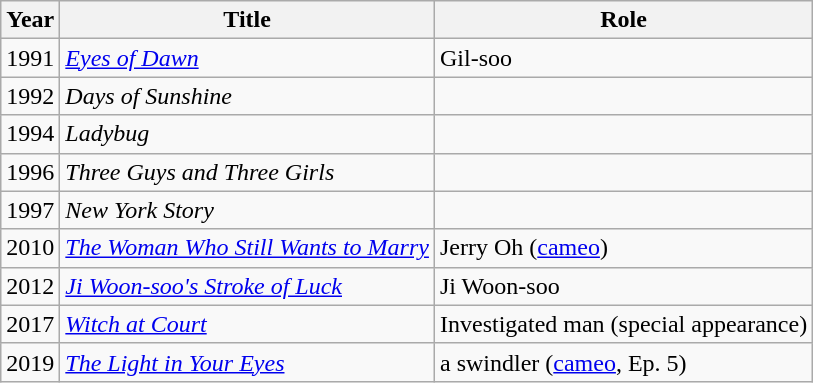<table class="wikitable sortable">
<tr>
<th>Year</th>
<th>Title</th>
<th>Role</th>
</tr>
<tr>
<td>1991</td>
<td><em><a href='#'>Eyes of Dawn</a></em></td>
<td>Gil-soo</td>
</tr>
<tr>
<td>1992</td>
<td><em>Days of Sunshine</em></td>
<td></td>
</tr>
<tr>
<td>1994</td>
<td><em>Ladybug</em></td>
<td></td>
</tr>
<tr>
<td>1996</td>
<td><em>Three Guys and Three Girls</em></td>
<td></td>
</tr>
<tr>
<td>1997</td>
<td><em>New York Story</em></td>
<td></td>
</tr>
<tr>
<td>2010</td>
<td><em><a href='#'>The Woman Who Still Wants to Marry</a></em></td>
<td>Jerry Oh (<a href='#'>cameo</a>)</td>
</tr>
<tr>
<td>2012</td>
<td><em><a href='#'>Ji Woon-soo's Stroke of Luck</a></em></td>
<td>Ji Woon-soo</td>
</tr>
<tr>
<td>2017</td>
<td><em><a href='#'>Witch at Court</a></em></td>
<td>Investigated man (special appearance)</td>
</tr>
<tr>
<td>2019</td>
<td><em><a href='#'>The Light in Your Eyes</a></em></td>
<td>a swindler (<a href='#'>cameo</a>, Ep. 5)</td>
</tr>
</table>
